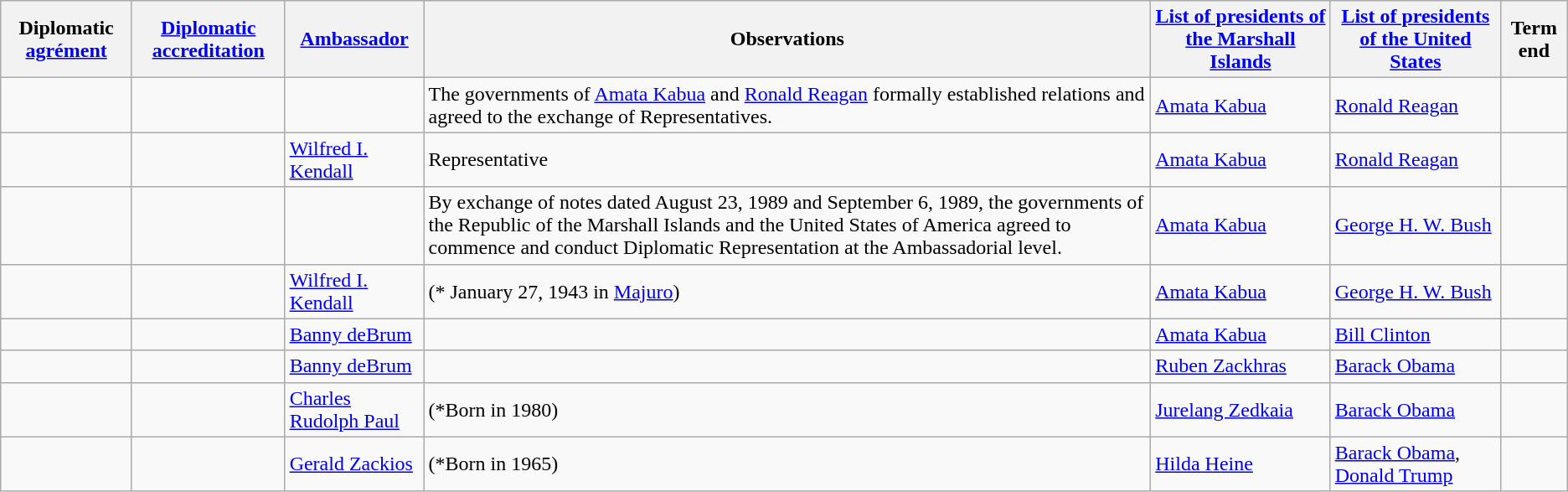<table class="wikitable sortable">
<tr>
<th>Diplomatic <a href='#'>agrément</a></th>
<th><a href='#'>Diplomatic accreditation</a></th>
<th><a href='#'>Ambassador</a></th>
<th>Observations</th>
<th><a href='#'>List of presidents of the Marshall Islands</a></th>
<th><a href='#'>List of presidents of the United States</a></th>
<th>Term end</th>
</tr>
<tr>
<td></td>
<td></td>
<td></td>
<td>The governments of <a href='#'>Amata Kabua</a> and <a href='#'>Ronald Reagan</a> formally established relations and agreed to the exchange of Representatives.</td>
<td><a href='#'>Amata Kabua</a></td>
<td><a href='#'>Ronald Reagan</a></td>
<td></td>
</tr>
<tr>
<td></td>
<td></td>
<td><a href='#'>Wilfred I. Kendall</a></td>
<td>Representative</td>
<td><a href='#'>Amata Kabua</a></td>
<td><a href='#'>Ronald Reagan</a></td>
<td></td>
</tr>
<tr>
<td></td>
<td></td>
<td></td>
<td>By exchange of notes dated August 23, 1989 and September 6, 1989, the governments of the Republic of the Marshall Islands and the United States of America agreed to commence and conduct Diplomatic Representation at the Ambassadorial level.</td>
<td><a href='#'>Amata Kabua</a></td>
<td><a href='#'>George H. W. Bush</a></td>
<td></td>
</tr>
<tr>
<td></td>
<td></td>
<td><a href='#'>Wilfred I. Kendall</a></td>
<td>(* January 27, 1943 in <a href='#'>Majuro</a>)</td>
<td><a href='#'>Amata Kabua</a></td>
<td><a href='#'>George H. W. Bush</a></td>
<td></td>
</tr>
<tr>
<td></td>
<td></td>
<td><a href='#'>Banny deBrum</a></td>
<td></td>
<td><a href='#'>Amata Kabua</a></td>
<td><a href='#'>Bill Clinton</a></td>
<td></td>
</tr>
<tr>
<td></td>
<td></td>
<td><a href='#'>Banny deBrum</a></td>
<td></td>
<td><a href='#'>Ruben Zackhras</a></td>
<td><a href='#'>Barack Obama</a></td>
<td></td>
</tr>
<tr>
<td></td>
<td></td>
<td><a href='#'>Charles Rudolph Paul</a></td>
<td>(*Born in 1980)</td>
<td><a href='#'>Jurelang Zedkaia</a></td>
<td><a href='#'>Barack Obama</a></td>
<td></td>
</tr>
<tr>
<td></td>
<td></td>
<td><a href='#'>Gerald Zackios</a></td>
<td>(*Born in 1965)</td>
<td><a href='#'>Hilda Heine</a></td>
<td><a href='#'>Barack Obama</a>, <a href='#'>Donald Trump</a></td>
<td></td>
</tr>
</table>
